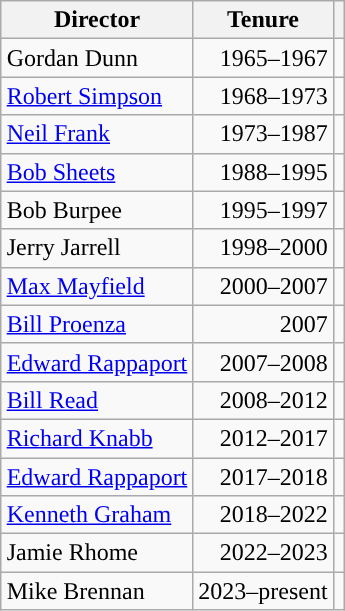<table class="wikitable sortable" style="float: right; margin:0 1em 0.5em 1em;">
<tr>
<th scope="col">Director</th>
<th scope="col">Tenure</th>
<th scope="col" class="unsortable"></th>
</tr>
<tr>
<td scope="row">Gordan Dunn</td>
<td align="right"> 1965–1967</td>
<td></td>
</tr>
<tr>
<td><a href='#'>Robert Simpson</a></td>
<td align="right"> 1968–1973</td>
<td></td>
</tr>
<tr>
<td><a href='#'>Neil Frank</a></td>
<td align="right"> 1973–1987</td>
<td></td>
</tr>
<tr>
<td><a href='#'>Bob Sheets</a></td>
<td align="right"> 1988–1995</td>
<td></td>
</tr>
<tr>
<td>Bob Burpee</td>
<td align="right"> 1995–1997</td>
<td></td>
</tr>
<tr>
<td>Jerry Jarrell</td>
<td align="right"> 1998–2000</td>
<td></td>
</tr>
<tr>
<td><a href='#'>Max Mayfield</a></td>
<td align="right"> 2000–2007</td>
<td></td>
</tr>
<tr>
<td><a href='#'>Bill Proenza</a></td>
<td align="right"> 2007</td>
<td></td>
</tr>
<tr>
<td><a href='#'>Edward Rappaport</a></td>
<td align="right"> 2007–2008</td>
<td></td>
</tr>
<tr>
<td><a href='#'>Bill Read</a></td>
<td align="right"> 2008–2012</td>
<td></td>
</tr>
<tr>
<td><a href='#'>Richard Knabb</a></td>
<td align="right"> 2012–2017</td>
<td></td>
</tr>
<tr>
<td><a href='#'>Edward Rappaport</a></td>
<td align="right"> 2017–2018</td>
<td></td>
</tr>
<tr>
<td><a href='#'>Kenneth Graham</a></td>
<td align="right"> 2018–2022</td>
<td></td>
</tr>
<tr>
<td>Jamie Rhome</td>
<td align="right"> 2022–2023</td>
<td></td>
</tr>
<tr>
<td>Mike Brennan</td>
<td align="right"> 2023–present</td>
<td></td>
</tr>
</table>
